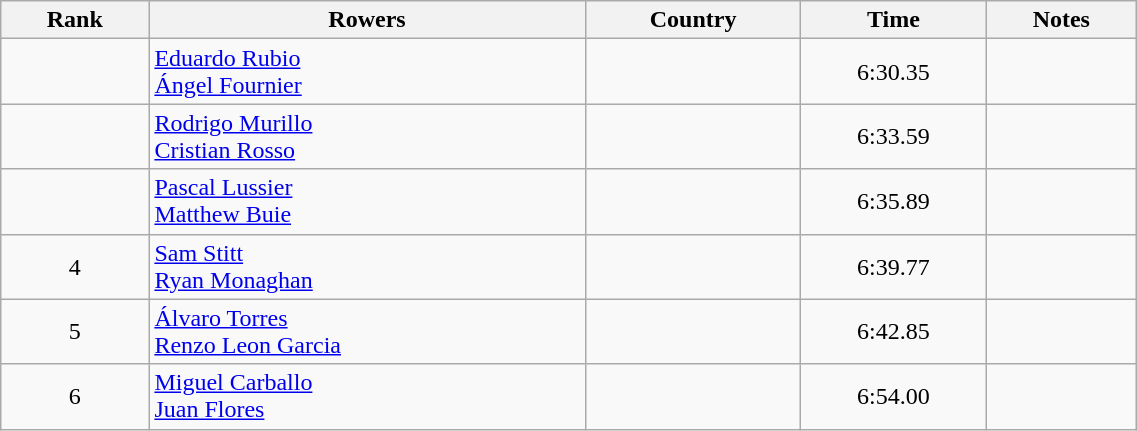<table class="wikitable" width=60% style="text-align:center">
<tr>
<th>Rank</th>
<th>Rowers</th>
<th>Country</th>
<th>Time</th>
<th>Notes</th>
</tr>
<tr>
<td></td>
<td align=left><a href='#'>Eduardo Rubio</a><br><a href='#'>Ángel Fournier</a></td>
<td align=left></td>
<td>6:30.35</td>
<td></td>
</tr>
<tr>
<td></td>
<td align=left><a href='#'>Rodrigo Murillo</a><br><a href='#'>Cristian Rosso</a></td>
<td align=left></td>
<td>6:33.59</td>
<td></td>
</tr>
<tr>
<td></td>
<td align=left><a href='#'>Pascal Lussier</a><br><a href='#'>Matthew Buie</a></td>
<td align=left></td>
<td>6:35.89</td>
<td></td>
</tr>
<tr>
<td>4</td>
<td align=left><a href='#'>Sam Stitt</a><br><a href='#'>Ryan Monaghan</a></td>
<td align=left></td>
<td>6:39.77</td>
<td></td>
</tr>
<tr>
<td>5</td>
<td align=left><a href='#'>Álvaro Torres</a><br><a href='#'>Renzo Leon Garcia</a></td>
<td align=left></td>
<td>6:42.85</td>
<td></td>
</tr>
<tr>
<td>6</td>
<td align=left><a href='#'>Miguel Carballo</a><br><a href='#'>Juan Flores</a></td>
<td align=left></td>
<td>6:54.00</td>
<td></td>
</tr>
</table>
